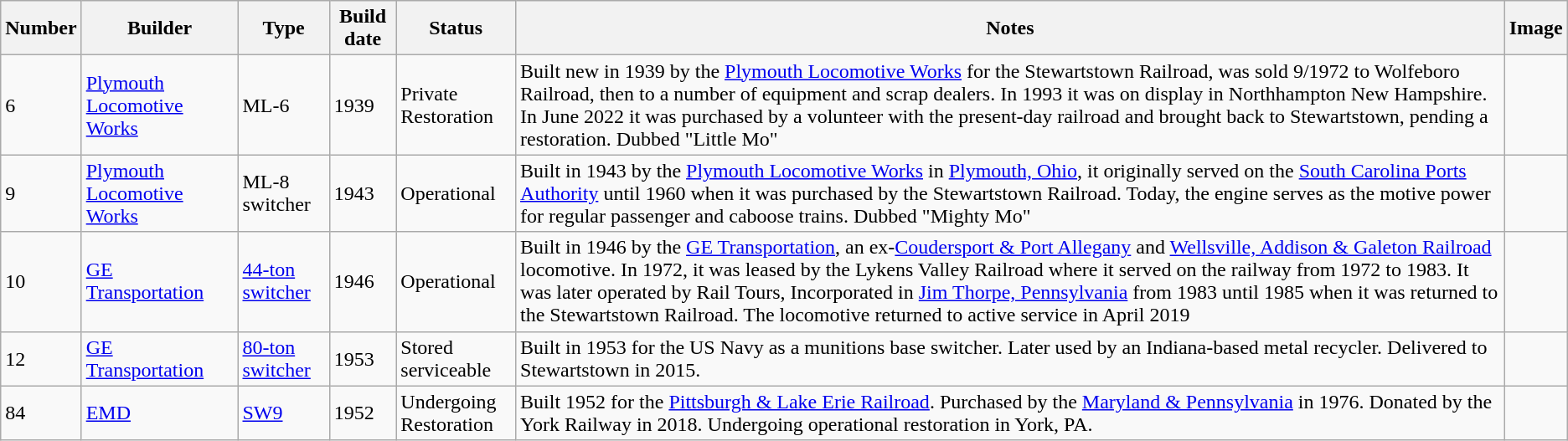<table class="wikitable">
<tr>
<th>Number</th>
<th>Builder</th>
<th>Type</th>
<th>Build date</th>
<th>Status</th>
<th>Notes</th>
<th>Image</th>
</tr>
<tr>
<td>6</td>
<td><a href='#'>Plymouth Locomotive Works</a></td>
<td>ML-6</td>
<td>1939</td>
<td>Private Restoration</td>
<td>Built new in 1939 by the <a href='#'>Plymouth Locomotive Works</a> for the Stewartstown Railroad, was sold 9/1972 to Wolfeboro Railroad, then to a number of equipment and scrap dealers. In 1993 it was on display in Northhampton New Hampshire. In June 2022 it was purchased by a volunteer with the present-day railroad and brought back to Stewartstown, pending a restoration. Dubbed "Little Mo"</td>
</tr>
<tr>
<td>9</td>
<td><a href='#'>Plymouth Locomotive Works</a></td>
<td>ML-8 switcher</td>
<td>1943</td>
<td>Operational</td>
<td>Built in 1943 by the <a href='#'>Plymouth Locomotive Works</a> in <a href='#'>Plymouth, Ohio</a>, it originally served on the <a href='#'>South Carolina Ports Authority</a> until 1960 when it was purchased by the Stewartstown Railroad. Today, the engine serves as the motive power for regular passenger and caboose trains. Dubbed "Mighty Mo"</td>
<td><br></td>
</tr>
<tr>
<td>10</td>
<td><a href='#'>GE Transportation</a></td>
<td><a href='#'>44-ton switcher</a></td>
<td>1946</td>
<td>Operational</td>
<td>Built in 1946 by the <a href='#'>GE Transportation</a>, an ex-<a href='#'>Coudersport & Port Allegany</a> and <a href='#'>Wellsville, Addison & Galeton Railroad</a> locomotive. In 1972, it was leased by the Lykens Valley Railroad where it served on the railway from 1972 to 1983. It was later operated by Rail Tours, Incorporated in <a href='#'>Jim Thorpe, Pennsylvania</a> from 1983 until 1985 when it was returned to the Stewartstown Railroad. The locomotive returned to active service in April 2019</td>
<td><br></td>
</tr>
<tr>
<td>12</td>
<td><a href='#'>GE Transportation</a></td>
<td><a href='#'>80-ton switcher</a></td>
<td>1953</td>
<td>Stored serviceable</td>
<td>Built in 1953 for the US Navy as a munitions base switcher.  Later used by an Indiana-based metal recycler.  Delivered to Stewartstown in 2015.</td>
<td></td>
</tr>
<tr>
<td>84</td>
<td><a href='#'>EMD</a></td>
<td><a href='#'>SW9</a></td>
<td>1952</td>
<td>Undergoing<br>Restoration</td>
<td>Built 1952 for the <a href='#'>Pittsburgh & Lake Erie Railroad</a>. Purchased by the <a href='#'>Maryland & Pennsylvania</a> in 1976. Donated by the York Railway in 2018. Undergoing operational restoration in York, PA.</td>
</tr>
</table>
